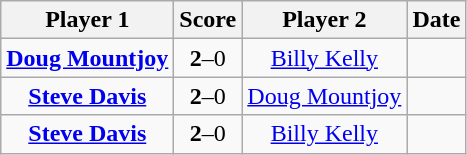<table class="wikitable" style="text-align: center">
<tr>
<th>Player 1</th>
<th>Score</th>
<th>Player 2</th>
<th>Date</th>
</tr>
<tr>
<td> <strong><a href='#'>Doug Mountjoy</a></strong></td>
<td><strong>2</strong>–0</td>
<td> <a href='#'>Billy Kelly</a></td>
<td></td>
</tr>
<tr>
<td> <strong><a href='#'>Steve Davis</a></strong></td>
<td><strong>2</strong>–0</td>
<td> <a href='#'>Doug Mountjoy</a></td>
<td></td>
</tr>
<tr>
<td> <strong><a href='#'>Steve Davis</a></strong></td>
<td><strong>2</strong>–0</td>
<td> <a href='#'>Billy Kelly</a></td>
<td></td>
</tr>
</table>
